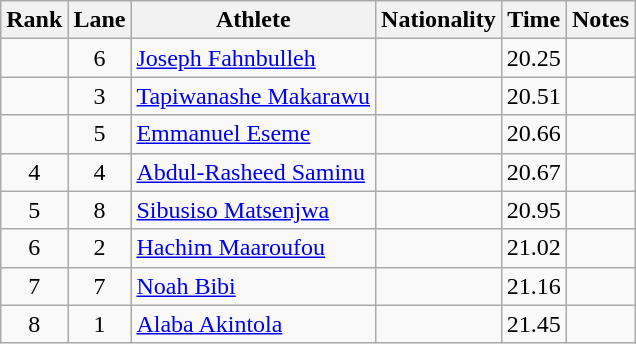<table class="wikitable sortable" style="text-align:center">
<tr>
<th>Rank</th>
<th>Lane</th>
<th>Athlete</th>
<th>Nationality</th>
<th>Time</th>
<th>Notes</th>
</tr>
<tr>
<td></td>
<td>6</td>
<td align="left"><a href='#'>Joseph Fahnbulleh</a></td>
<td align=left></td>
<td>20.25</td>
<td></td>
</tr>
<tr>
<td></td>
<td>3</td>
<td align="left"><a href='#'>Tapiwanashe Makarawu</a></td>
<td align=left></td>
<td>20.51</td>
<td></td>
</tr>
<tr>
<td></td>
<td>5</td>
<td align="left"><a href='#'>Emmanuel Eseme</a></td>
<td align=left></td>
<td>20.66</td>
<td></td>
</tr>
<tr>
<td>4</td>
<td>4</td>
<td align="left"><a href='#'>Abdul-Rasheed Saminu</a></td>
<td align=left></td>
<td>20.67</td>
<td></td>
</tr>
<tr>
<td>5</td>
<td>8</td>
<td align="left"><a href='#'>Sibusiso Matsenjwa</a></td>
<td align=left></td>
<td>20.95</td>
<td></td>
</tr>
<tr>
<td>6</td>
<td>2</td>
<td align="left"><a href='#'>Hachim Maaroufou</a></td>
<td align=left></td>
<td>21.02</td>
<td></td>
</tr>
<tr>
<td>7</td>
<td>7</td>
<td align="left"><a href='#'>Noah Bibi</a></td>
<td align=left></td>
<td>21.16</td>
<td></td>
</tr>
<tr>
<td>8</td>
<td>1</td>
<td align="left"><a href='#'>Alaba Akintola</a></td>
<td align=left></td>
<td>21.45</td>
<td></td>
</tr>
</table>
